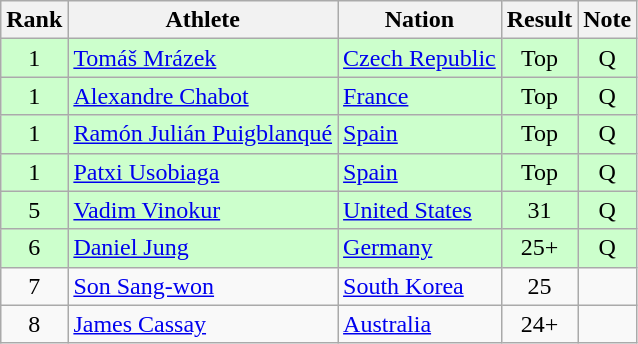<table class="wikitable sortable" style="text-align:center">
<tr>
<th>Rank</th>
<th>Athlete</th>
<th>Nation</th>
<th>Result</th>
<th>Note</th>
</tr>
<tr bgcolor=ccffcc>
<td>1</td>
<td align=left><a href='#'>Tomáš Mrázek</a></td>
<td align=left> <a href='#'>Czech Republic</a></td>
<td>Top</td>
<td>Q</td>
</tr>
<tr bgcolor=ccffcc>
<td>1</td>
<td align=left><a href='#'>Alexandre Chabot</a></td>
<td align=left> <a href='#'>France</a></td>
<td>Top</td>
<td>Q</td>
</tr>
<tr bgcolor=ccffcc>
<td>1</td>
<td align=left><a href='#'>Ramón Julián Puigblanqué</a></td>
<td align=left> <a href='#'>Spain</a></td>
<td>Top</td>
<td>Q</td>
</tr>
<tr bgcolor=ccffcc>
<td>1</td>
<td align=left><a href='#'>Patxi Usobiaga</a></td>
<td align=left> <a href='#'>Spain</a></td>
<td>Top</td>
<td>Q</td>
</tr>
<tr bgcolor=ccffcc>
<td>5</td>
<td align=left><a href='#'>Vadim Vinokur</a></td>
<td align=left> <a href='#'>United States</a></td>
<td>31</td>
<td>Q</td>
</tr>
<tr bgcolor=ccffcc>
<td>6</td>
<td align=left><a href='#'>Daniel Jung</a></td>
<td align=left> <a href='#'>Germany</a></td>
<td>25+</td>
<td>Q</td>
</tr>
<tr>
<td>7</td>
<td align=left><a href='#'>Son Sang-won</a></td>
<td align=left> <a href='#'>South Korea</a></td>
<td>25</td>
<td></td>
</tr>
<tr>
<td>8</td>
<td align=left><a href='#'>James Cassay</a></td>
<td align=left> <a href='#'>Australia</a></td>
<td>24+</td>
<td></td>
</tr>
</table>
